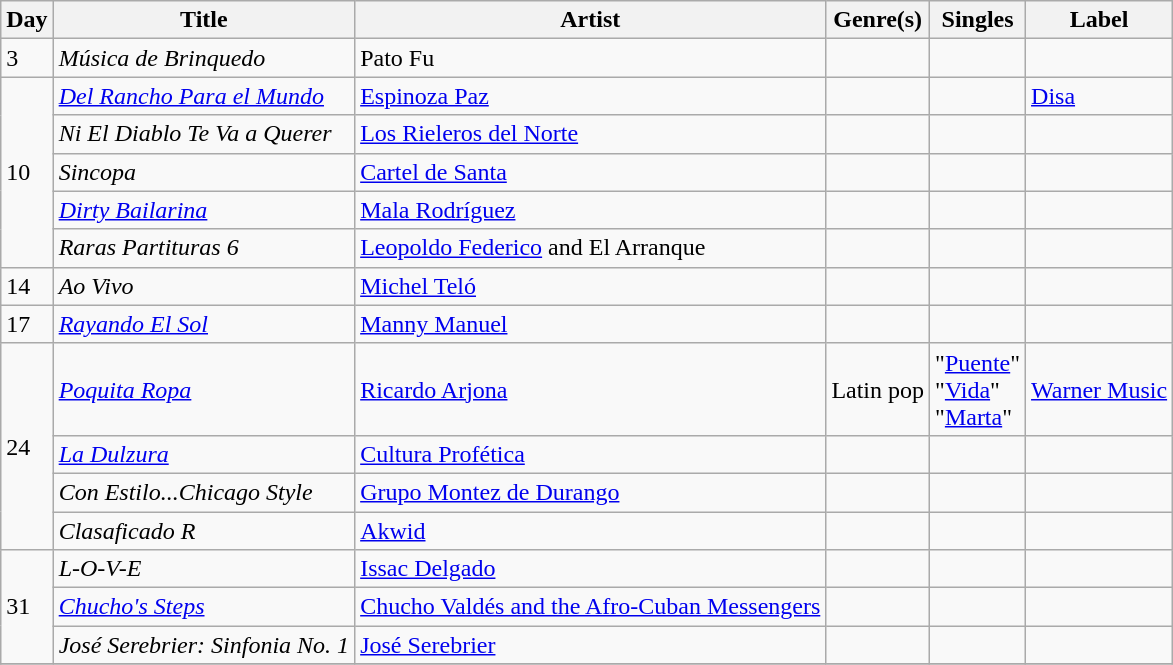<table class="wikitable sortable" style="text-align: left;">
<tr>
<th>Day</th>
<th>Title</th>
<th>Artist</th>
<th>Genre(s)</th>
<th>Singles</th>
<th>Label</th>
</tr>
<tr>
<td>3</td>
<td><em>Música de Brinquedo</em></td>
<td>Pato Fu</td>
<td></td>
<td></td>
<td></td>
</tr>
<tr>
<td rowspan="5">10</td>
<td><em><a href='#'>Del Rancho Para el Mundo</a></em></td>
<td><a href='#'>Espinoza Paz</a></td>
<td></td>
<td></td>
<td><a href='#'>Disa</a></td>
</tr>
<tr>
<td><em>Ni El Diablo Te Va a Querer</em></td>
<td><a href='#'>Los Rieleros del Norte</a></td>
<td></td>
<td></td>
<td></td>
</tr>
<tr>
<td><em>Sincopa</em></td>
<td><a href='#'>Cartel de Santa</a></td>
<td></td>
<td></td>
<td></td>
</tr>
<tr>
<td><em><a href='#'>Dirty Bailarina</a></em></td>
<td><a href='#'>Mala Rodríguez</a></td>
<td></td>
<td></td>
<td></td>
</tr>
<tr>
<td><em>Raras Partituras 6</em></td>
<td><a href='#'>Leopoldo Federico</a> and El Arranque</td>
<td></td>
<td></td>
<td></td>
</tr>
<tr>
<td>14</td>
<td><em>Ao Vivo</em></td>
<td><a href='#'>Michel Teló</a></td>
<td></td>
<td></td>
<td></td>
</tr>
<tr>
<td>17</td>
<td><em><a href='#'>Rayando El Sol</a></em></td>
<td><a href='#'>Manny Manuel</a></td>
<td></td>
<td></td>
<td></td>
</tr>
<tr>
<td rowspan="4">24</td>
<td><em><a href='#'>Poquita Ropa</a></em></td>
<td><a href='#'>Ricardo Arjona</a></td>
<td>Latin pop</td>
<td>"<a href='#'>Puente</a>"<br>"<a href='#'>Vida</a>"<br>"<a href='#'>Marta</a>"</td>
<td><a href='#'>Warner Music</a></td>
</tr>
<tr>
<td><em><a href='#'>La Dulzura</a></em></td>
<td><a href='#'>Cultura Profética</a></td>
<td></td>
<td></td>
<td></td>
</tr>
<tr>
<td><em>Con Estilo...Chicago Style</em></td>
<td><a href='#'>Grupo Montez de Durango</a></td>
<td></td>
<td></td>
<td></td>
</tr>
<tr>
<td><em>Clasaficado R</em></td>
<td><a href='#'>Akwid</a></td>
<td></td>
<td></td>
<td></td>
</tr>
<tr>
<td rowspan="3">31</td>
<td><em>L-O-V-E</em></td>
<td><a href='#'>Issac Delgado</a></td>
<td></td>
<td></td>
<td></td>
</tr>
<tr>
<td><em><a href='#'>Chucho's Steps</a></em></td>
<td><a href='#'>Chucho Valdés and the Afro-Cuban Messengers</a></td>
<td></td>
<td></td>
<td></td>
</tr>
<tr>
<td><em>José Serebrier: Sinfonia No. 1</em></td>
<td><a href='#'>José Serebrier</a></td>
<td></td>
<td></td>
<td></td>
</tr>
<tr>
</tr>
</table>
